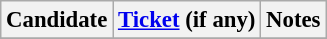<table class="wikitable" style="font-size: 95%">
<tr>
<th>Candidate</th>
<th><a href='#'>Ticket</a> (if any)</th>
<th>Notes</th>
</tr>
<tr>
</tr>
</table>
